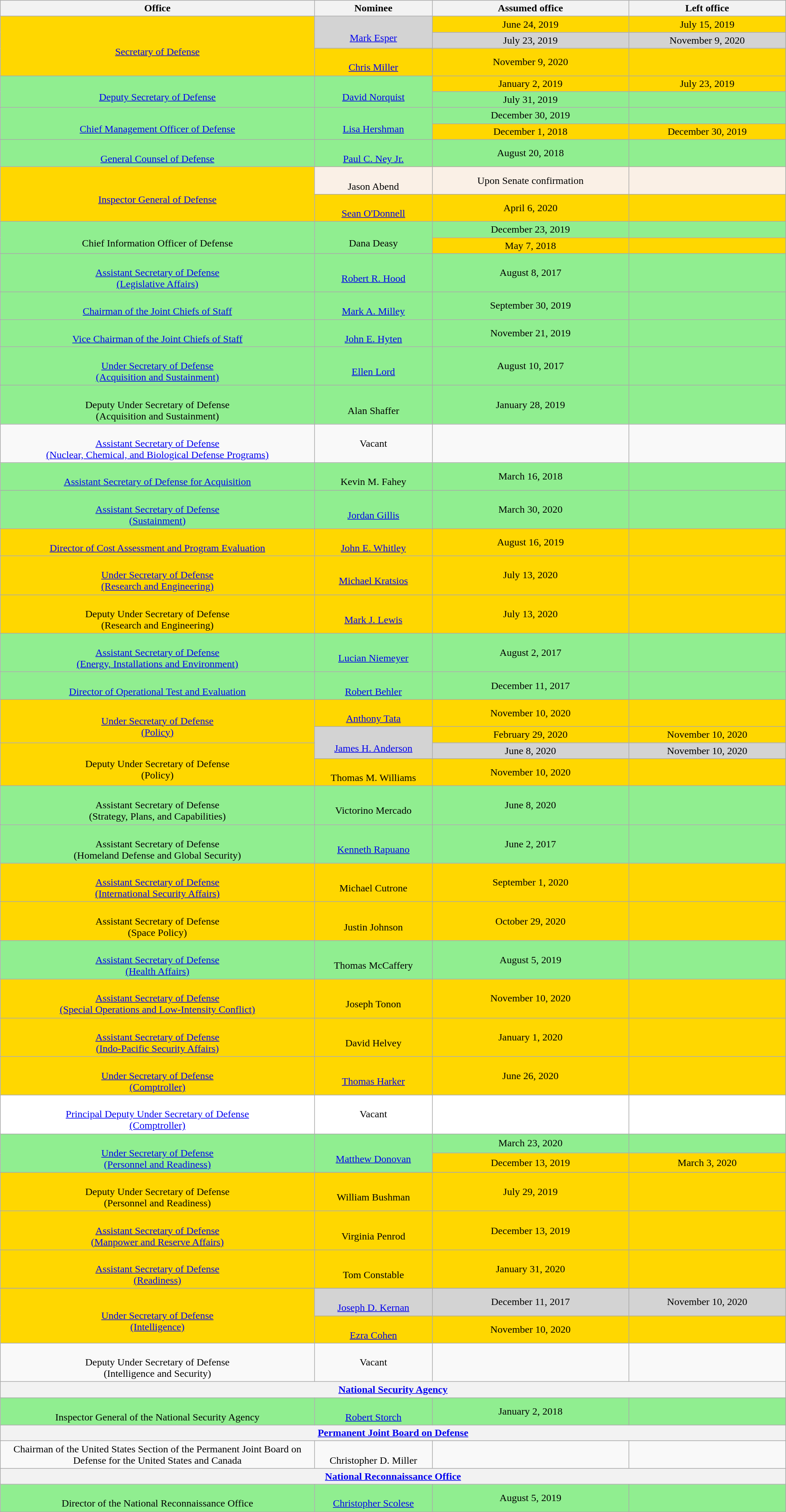<table class="wikitable sortable" style="text-align:center">
<tr>
<th style="width:40%;">Office</th>
<th style="width:15%;">Nominee</th>
<th style="width:25%;" data-sort- type="date">Assumed office</th>
<th style="width:20%;" data-sort- type="date">Left office</th>
</tr>
<tr style="background:gold;">
<td rowspan="3"><br><a href='#'>Secretary of Defense</a></td>
<td rowspan="2" style="background:lightgray;"><br><a href='#'>Mark Esper</a></td>
<td style="background:gold">June 24, 2019</td>
<td style="background:gold">July 15, 2019</td>
</tr>
<tr style="background:lightgray">
<td>July 23, 2019<br></td>
<td>November 9, 2020</td>
</tr>
<tr style="background:gold;">
<td><br><a href='#'>Chris Miller</a></td>
<td>November 9, 2020</td>
<td></td>
</tr>
<tr style="background:lightgreen;">
<td rowspan="2"><br><a href='#'>Deputy Secretary of Defense</a></td>
<td rowspan="2"><br><a href='#'>David Norquist</a></td>
<td style="background:gold">January 2, 2019</td>
<td style="background:gold">July 23, 2019</td>
</tr>
<tr style="background:lightgreen">
<td>July 31, 2019<br></td>
<td></td>
</tr>
<tr style="background:lightgreen;">
<td rowspan=2><br><a href='#'>Chief Management Officer of Defense</a></td>
<td rowspan=2><br><a href='#'>Lisa Hershman</a></td>
<td>December 30, 2019<br></td>
<td></td>
</tr>
<tr style="background:gold;">
<td>December 1, 2018</td>
<td>December 30, 2019</td>
</tr>
<tr style="background:lightgreen;">
<td><br><a href='#'>General Counsel of Defense</a></td>
<td><br><a href='#'>Paul C. Ney Jr.</a></td>
<td>August 20, 2018<br></td>
<td></td>
</tr>
<tr style="background:gold;">
<td rowspan=2><br><a href='#'>Inspector General of Defense</a></td>
<td style="background:linen;"><br>Jason Abend</td>
<td style="background:linen;">Upon Senate confirmation</td>
<td style="background:linen;"></td>
</tr>
<tr style="background:gold;">
<td><br><a href='#'>Sean O'Donnell</a></td>
<td>April 6, 2020</td>
<td></td>
</tr>
<tr style="background:lightgreen;">
<td rowspan=2><br>Chief Information Officer of Defense</td>
<td rowspan=2><br>Dana Deasy</td>
<td>December 23, 2019<br></td>
<td></td>
</tr>
<tr>
<td style="background:gold;">May 7, 2018<br></td>
<td style="background:gold;"></td>
</tr>
<tr style="background:lightgreen;">
<td><br><a href='#'>Assistant Secretary of Defense<br>(Legislative Affairs)</a></td>
<td><br><a href='#'>Robert R. Hood</a></td>
<td>August 8, 2017<br></td>
<td></td>
</tr>
<tr style="background:lightgreen;">
<td><br><a href='#'>Chairman of the Joint Chiefs of Staff</a></td>
<td><br><a href='#'>Mark A. Milley</a></td>
<td>September 30, 2019<br></td>
<td></td>
</tr>
<tr style="background:lightgreen;">
<td><br><a href='#'>Vice Chairman of the Joint Chiefs of Staff</a></td>
<td><br><a href='#'>John E. Hyten</a></td>
<td>November 21, 2019<br></td>
<td></td>
</tr>
<tr style="background:lightgreen;">
<td><br><a href='#'>Under Secretary of Defense<br>(Acquisition and Sustainment)</a></td>
<td><br><a href='#'>Ellen Lord</a></td>
<td>August 10, 2017<br></td>
<td></td>
</tr>
<tr style="background:lightgreen;">
<td><br>Deputy Under Secretary of Defense<br>(Acquisition and Sustainment)</td>
<td><br>Alan Shaffer</td>
<td>January 28, 2019<br></td>
<td></td>
</tr>
<tr>
<td><br><a href='#'>Assistant Secretary of Defense<br>(Nuclear, Chemical, and Biological Defense Programs)</a></td>
<td>Vacant</td>
<td></td>
<td></td>
</tr>
<tr style="background:lightgreen;">
<td><br><a href='#'>Assistant Secretary of Defense for Acquisition</a></td>
<td><br>Kevin M. Fahey</td>
<td>March 16, 2018<br></td>
<td></td>
</tr>
<tr style="background:lightgreen;">
<td><br><a href='#'>Assistant Secretary of Defense<br>(Sustainment)</a></td>
<td><br><a href='#'>Jordan Gillis</a></td>
<td>March 30, 2020<br></td>
<td></td>
</tr>
<tr style="background:gold">
<td><br><a href='#'>Director of Cost Assessment and Program Evaluation</a></td>
<td><br><a href='#'>John E. Whitley</a></td>
<td style="background:gold">August 16, 2019</td>
<td style="background:gold"></td>
</tr>
<tr style="background:gold;">
<td><br><a href='#'>Under Secretary of Defense<br>(Research and Engineering)</a></td>
<td><br><a href='#'>Michael Kratsios</a></td>
<td>July 13, 2020</td>
<td></td>
</tr>
<tr style="background:gold;">
<td><br>Deputy Under Secretary of Defense<br>(Research and Engineering)</td>
<td><br><a href='#'>Mark J. Lewis</a></td>
<td>July 13, 2020</td>
<td></td>
</tr>
<tr style="background:lightgreen;">
<td><br><a href='#'>Assistant Secretary of Defense<br>(Energy, Installations and Environment)</a></td>
<td><br><a href='#'>Lucian Niemeyer</a></td>
<td>August 2, 2017<br></td>
<td></td>
</tr>
<tr style="background:lightgreen;">
<td><br><a href='#'>Director of Operational Test and Evaluation</a></td>
<td><br><a href='#'>Robert Behler</a></td>
<td>December 11, 2017<br></td>
<td></td>
</tr>
<tr style="background:gold;">
<td rowspan="2"><br><a href='#'>Under Secretary of Defense<br>(Policy)</a></td>
<td><br><a href='#'>Anthony Tata</a></td>
<td>November 10, 2020</td>
<td></td>
</tr>
<tr style="background:lightgray;">
<td rowspan="2"><br><a href='#'>James H. Anderson</a></td>
<td style="background:gold;">February 29, 2020</td>
<td style="background:gold;">November 10, 2020</td>
</tr>
<tr style="background:gold;">
<td rowspan="2"><br>Deputy Under Secretary of Defense<br>(Policy)</td>
<td style="background:lightgray;">June 8, 2020<br></td>
<td style="background:lightgray;">November 10, 2020</td>
</tr>
<tr style="background:gold;">
<td><br>Thomas M. Williams</td>
<td>November 10, 2020</td>
<td></td>
</tr>
<tr style="background:lightgreen;">
<td><br>Assistant Secretary of Defense<br>(Strategy, Plans, and Capabilities)</td>
<td><br>Victorino Mercado</td>
<td>June 8, 2020<br></td>
<td></td>
</tr>
<tr style="background:lightgreen;">
<td><br>Assistant Secretary of Defense<br>(Homeland Defense and Global Security)</td>
<td><br><a href='#'>Kenneth Rapuano</a></td>
<td>June 2, 2017<br></td>
<td></td>
</tr>
<tr style="background:gold;">
<td><br><a href='#'>Assistant Secretary of Defense<br>(International Security Affairs)</a></td>
<td><br>Michael Cutrone</td>
<td>September 1, 2020</td>
<td></td>
</tr>
<tr style="background:gold;">
<td><br>Assistant Secretary of Defense<br>(Space Policy)</td>
<td><br>Justin Johnson</td>
<td>October 29, 2020</td>
<td></td>
</tr>
<tr style="background:lightgreen;">
<td><br><a href='#'>Assistant Secretary of Defense<br>(Health Affairs)</a></td>
<td><br>Thomas McCaffery</td>
<td>August 5, 2019<br></td>
<td></td>
</tr>
<tr style="background:gold;">
<td><br><a href='#'>Assistant Secretary of Defense<br>(Special Operations and Low-Intensity Conflict)</a></td>
<td><br>Joseph Tonon</td>
<td>November 10, 2020</td>
<td></td>
</tr>
<tr style="background:gold;">
<td><br><a href='#'>Assistant Secretary of Defense<br>(Indo-Pacific Security Affairs)</a></td>
<td><br>David Helvey</td>
<td>January 1, 2020</td>
<td></td>
</tr>
<tr style="background:gold;">
<td><br><a href='#'>Under Secretary of Defense<br>(Comptroller)</a></td>
<td><br><a href='#'>Thomas Harker</a></td>
<td>June 26, 2020</td>
<td></td>
</tr>
<tr style="background:white;">
<td><br><a href='#'>Principal Deputy Under Secretary of Defense<br>(Comptroller)</a></td>
<td>Vacant</td>
<td></td>
<td></td>
</tr>
<tr style="background:lightgreen;">
<td rowspan="2"><br><a href='#'>Under Secretary of Defense<br>(Personnel and Readiness)</a></td>
<td rowspan="2"><br><a href='#'>Matthew Donovan</a></td>
<td>March 23, 2020<br></td>
<td></td>
</tr>
<tr style="background:gold;">
<td>December 13, 2019</td>
<td>March 3, 2020</td>
</tr>
<tr style="background:gold;">
<td rowspan="2"><br>Deputy Under Secretary of Defense<br>(Personnel and Readiness)</td>
</tr>
<tr style="background:gold;">
<td><br>William Bushman</td>
<td>July 29, 2019</td>
<td></td>
</tr>
<tr style="background:gold;">
<td><br><a href='#'>Assistant Secretary of Defense<br>(Manpower and Reserve Affairs)</a></td>
<td><br>Virginia Penrod</td>
<td>December 13, 2019</td>
<td></td>
</tr>
<tr style="background:gold;">
<td><br><a href='#'>Assistant Secretary of Defense<br>(Readiness)</a></td>
<td><br>Tom Constable</td>
<td>January 31, 2020</td>
<td></td>
</tr>
<tr>
</tr>
<tr style="background:gold;">
<td rowspan="2"><br><a href='#'>Under Secretary of Defense<br>(Intelligence)</a></td>
<td style="background:lightgray;"><br><a href='#'>Joseph D. Kernan</a></td>
<td style="background:lightgray;">December 11, 2017<br></td>
<td style="background:lightgray;">November 10, 2020</td>
</tr>
<tr style="background:gold;">
<td><br><a href='#'>Ezra Cohen</a></td>
<td>November 10, 2020</td>
<td></td>
</tr>
<tr>
<td><br>Deputy Under Secretary of Defense<br>(Intelligence and Security)</td>
<td>Vacant</td>
<td></td>
<td></td>
</tr>
<tr>
<th colspan="4"><a href='#'>National Security Agency</a></th>
</tr>
<tr style="background:lightgreen;">
<td><br>Inspector General of the National Security Agency</td>
<td><br><a href='#'>Robert Storch</a></td>
<td>January 2, 2018<br></td>
<td></td>
</tr>
<tr>
<th colspan="4"><a href='#'>Permanent Joint Board on Defense</a></th>
</tr>
<tr>
<td>Chairman of the United States Section of the Permanent Joint Board on Defense for the United States and Canada</td>
<td><br>Christopher D. Miller</td>
<td></td>
<td></td>
</tr>
<tr>
<th colspan="4"><a href='#'>National Reconnaissance Office</a></th>
</tr>
<tr style="background:lightgreen;">
<td><br>Director of the National Reconnaissance Office</td>
<td><br><a href='#'>Christopher Scolese</a></td>
<td>August 5, 2019<br></td>
<td></td>
</tr>
</table>
